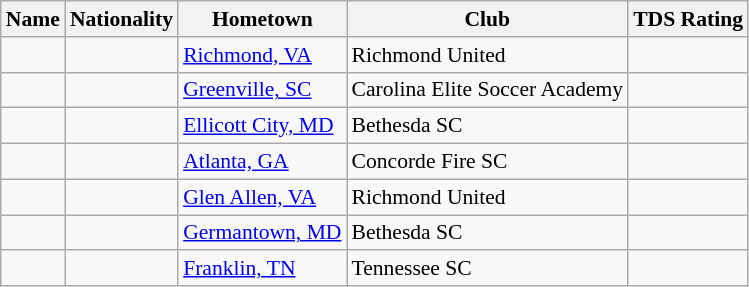<table class="wikitable" style="font-size:90%;" border="1">
<tr>
<th>Name</th>
<th>Nationality</th>
<th>Hometown</th>
<th>Club</th>
<th>TDS Rating</th>
</tr>
<tr>
<td></td>
<td></td>
<td><a href='#'>Richmond, VA</a></td>
<td>Richmond United</td>
<td></td>
</tr>
<tr>
<td></td>
<td></td>
<td><a href='#'>Greenville, SC</a></td>
<td>Carolina Elite Soccer Academy</td>
<td></td>
</tr>
<tr>
<td></td>
<td></td>
<td><a href='#'>Ellicott City, MD</a></td>
<td>Bethesda SC</td>
<td></td>
</tr>
<tr>
<td></td>
<td></td>
<td><a href='#'>Atlanta, GA</a></td>
<td>Concorde Fire SC</td>
<td></td>
</tr>
<tr>
<td></td>
<td></td>
<td><a href='#'>Glen Allen, VA</a></td>
<td>Richmond United</td>
<td></td>
</tr>
<tr>
<td></td>
<td></td>
<td><a href='#'>Germantown, MD</a></td>
<td>Bethesda SC</td>
<td></td>
</tr>
<tr>
<td></td>
<td></td>
<td><a href='#'>Franklin, TN</a></td>
<td>Tennessee SC</td>
<td></td>
</tr>
</table>
